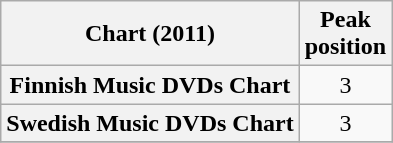<table class="wikitable plainrowheaders sortable" style="text-align:center;" border="1">
<tr>
<th scope="col">Chart (2011)</th>
<th scope="col">Peak<br>position</th>
</tr>
<tr>
<th scope="row">Finnish Music DVDs Chart</th>
<td>3</td>
</tr>
<tr>
<th scope="row">Swedish Music DVDs Chart</th>
<td>3</td>
</tr>
<tr>
</tr>
</table>
